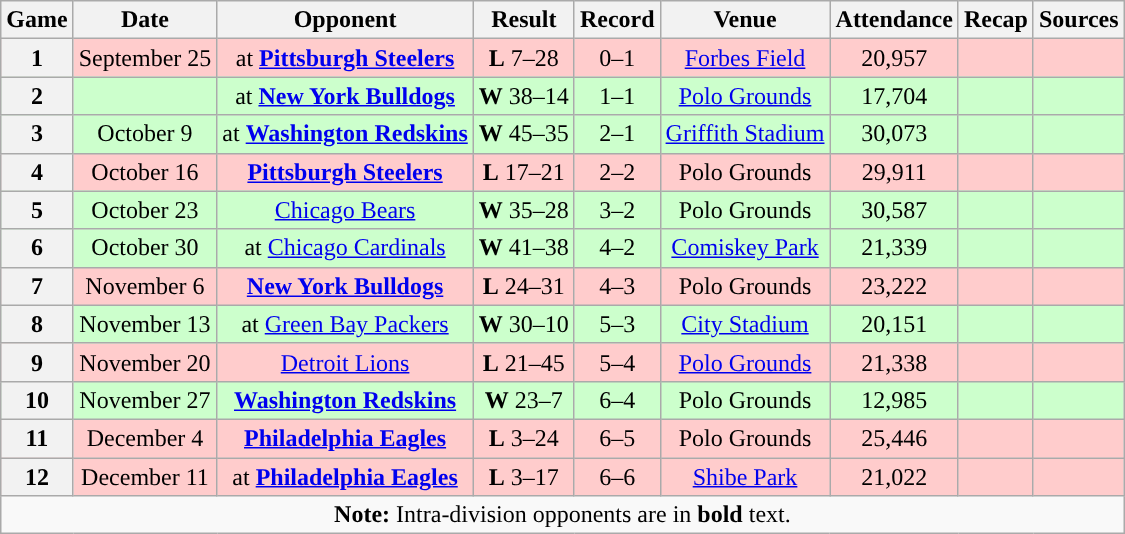<table class="wikitable" style="text-align:center">
<tr>
<th>Game</th>
<th>Date</th>
<th>Opponent</th>
<th>Result</th>
<th>Record</th>
<th>Venue</th>
<th>Attendance</th>
<th>Recap</th>
<th>Sources</th>
</tr>
<tr style="background:#fcc">
<th>1</th>
<td>September 25</td>
<td>at <strong><a href='#'>Pittsburgh Steelers</a></strong></td>
<td><strong>L</strong> 7–28</td>
<td>0–1</td>
<td><a href='#'>Forbes Field</a></td>
<td>20,957</td>
<td></td>
<td></td>
</tr>
<tr style="background:#cfc">
<th>2</th>
<td></td>
<td>at <strong><a href='#'>New York Bulldogs</a></strong></td>
<td><strong>W</strong> 38–14</td>
<td>1–1</td>
<td><a href='#'>Polo Grounds</a></td>
<td>17,704</td>
<td></td>
<td></td>
</tr>
<tr style="background:#cfc">
<th>3</th>
<td>October 9</td>
<td>at <strong><a href='#'>Washington Redskins</a></strong></td>
<td><strong>W</strong> 45–35</td>
<td>2–1</td>
<td><a href='#'>Griffith Stadium</a></td>
<td>30,073</td>
<td></td>
<td></td>
</tr>
<tr style="background:#fcc">
<th>4</th>
<td>October 16</td>
<td><strong><a href='#'>Pittsburgh Steelers</a></strong></td>
<td><strong>L</strong> 17–21</td>
<td>2–2</td>
<td>Polo Grounds</td>
<td>29,911</td>
<td></td>
<td></td>
</tr>
<tr style="background:#cfc">
<th>5</th>
<td>October 23</td>
<td><a href='#'>Chicago Bears</a></td>
<td><strong>W</strong> 35–28</td>
<td>3–2</td>
<td>Polo Grounds</td>
<td>30,587</td>
<td></td>
<td></td>
</tr>
<tr style="background:#cfc">
<th>6</th>
<td>October 30</td>
<td>at <a href='#'>Chicago Cardinals</a></td>
<td><strong>W</strong> 41–38</td>
<td>4–2</td>
<td><a href='#'>Comiskey Park</a></td>
<td>21,339</td>
<td></td>
<td></td>
</tr>
<tr style="background:#fcc">
<th>7</th>
<td>November 6</td>
<td><strong><a href='#'>New York Bulldogs</a></strong></td>
<td><strong>L</strong> 24–31</td>
<td>4–3</td>
<td>Polo Grounds</td>
<td>23,222</td>
<td></td>
<td></td>
</tr>
<tr style="background:#cfc">
<th>8</th>
<td>November 13</td>
<td>at <a href='#'>Green Bay Packers</a></td>
<td><strong>W</strong> 30–10</td>
<td>5–3</td>
<td><a href='#'>City Stadium</a></td>
<td>20,151</td>
<td></td>
<td></td>
</tr>
<tr style="background:#fcc">
<th>9</th>
<td>November 20</td>
<td><a href='#'>Detroit Lions</a></td>
<td><strong>L</strong> 21–45</td>
<td>5–4</td>
<td><a href='#'>Polo Grounds</a></td>
<td>21,338</td>
<td></td>
<td></td>
</tr>
<tr style="background:#cfc">
<th>10</th>
<td>November 27</td>
<td><strong><a href='#'>Washington Redskins</a></strong></td>
<td><strong>W</strong> 23–7</td>
<td>6–4</td>
<td>Polo Grounds</td>
<td>12,985</td>
<td></td>
<td></td>
</tr>
<tr style="background:#fcc">
<th>11</th>
<td>December 4</td>
<td><strong><a href='#'>Philadelphia Eagles</a></strong></td>
<td><strong>L</strong> 3–24</td>
<td>6–5</td>
<td>Polo Grounds</td>
<td>25,446</td>
<td></td>
<td></td>
</tr>
<tr style="background:#fcc">
<th>12</th>
<td>December 11</td>
<td>at <strong><a href='#'>Philadelphia Eagles</a></strong></td>
<td><strong>L</strong> 3–17</td>
<td>6–6</td>
<td><a href='#'>Shibe Park</a></td>
<td>21,022</td>
<td></td>
<td></td>
</tr>
<tr>
<td colspan="10"><strong>Note:</strong> Intra-division opponents are in <strong>bold</strong> text.</td>
</tr>
</table>
